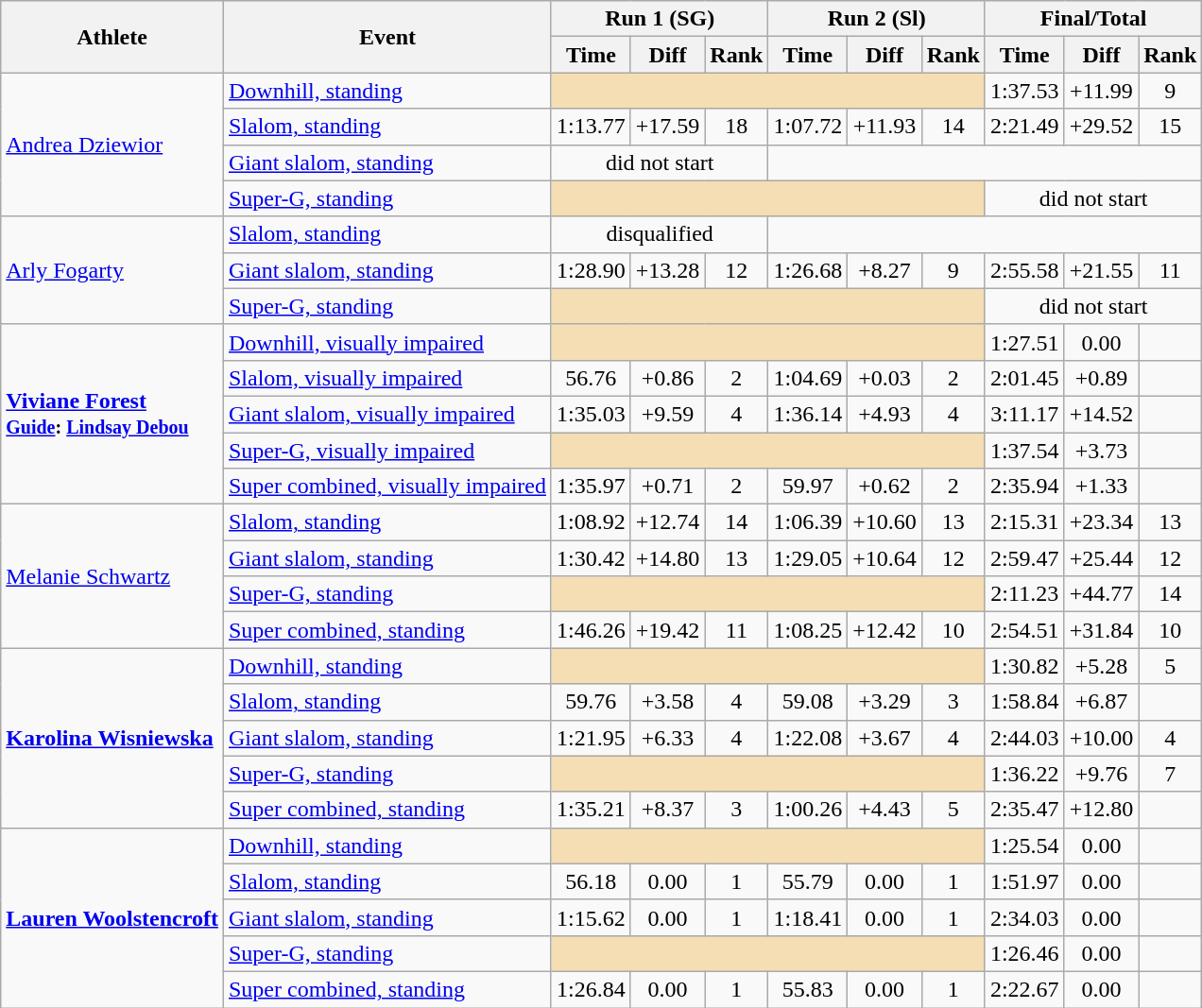<table class="wikitable" style="font-size:100%">
<tr>
<th rowspan="2">Athlete</th>
<th rowspan="2">Event</th>
<th colspan="3">Run 1 (SG)</th>
<th colspan="3">Run 2 (Sl)</th>
<th colspan="3">Final/Total</th>
</tr>
<tr>
<th>Time</th>
<th>Diff</th>
<th>Rank</th>
<th>Time</th>
<th>Diff</th>
<th>Rank</th>
<th>Time</th>
<th>Diff</th>
<th>Rank</th>
</tr>
<tr>
<td rowspan=4><a href='#'>Andrea Dziewior</a></td>
<td><a href='#'>Downhill, standing</a></td>
<td colspan="6" bgcolor="wheat"></td>
<td align="center">1:37.53</td>
<td align="center">+11.99</td>
<td align="center">9</td>
</tr>
<tr>
<td><a href='#'>Slalom, standing</a></td>
<td align="center">1:13.77</td>
<td align="center">+17.59</td>
<td align="center">18</td>
<td align="center">1:07.72</td>
<td align="center">+11.93</td>
<td align="center">14</td>
<td align="center">2:21.49</td>
<td align="center">+29.52</td>
<td align="center">15</td>
</tr>
<tr>
<td><a href='#'>Giant slalom, standing</a></td>
<td colspan="3" align="center">did not start</td>
<td colspan="6"></td>
</tr>
<tr>
<td><a href='#'>Super-G, standing</a></td>
<td colspan="6" bgcolor="wheat"></td>
<td colspan="3" align="center">did not start</td>
</tr>
<tr>
<td rowspan=3><a href='#'>Arly Fogarty</a></td>
<td><a href='#'>Slalom, standing</a></td>
<td colspan="3" align="center">disqualified</td>
<td colspan="6"></td>
</tr>
<tr>
<td><a href='#'>Giant slalom, standing</a></td>
<td align="center">1:28.90</td>
<td align="center">+13.28</td>
<td align="center">12</td>
<td align="center">1:26.68</td>
<td align="center">+8.27</td>
<td align="center">9</td>
<td align="center">2:55.58</td>
<td align="center">+21.55</td>
<td align="center">11</td>
</tr>
<tr>
<td><a href='#'>Super-G, standing</a></td>
<td colspan="6" bgcolor="wheat"></td>
<td colspan="3" align="center">did not start</td>
</tr>
<tr>
<td rowspan=5><strong><a href='#'>Viviane Forest</a><br><small><a href='#'>Guide</a>: <a href='#'>Lindsay Debou</a></small></strong></td>
<td><a href='#'>Downhill, visually impaired</a></td>
<td colspan="6" bgcolor="wheat"></td>
<td align="center">1:27.51</td>
<td align="center">0.00</td>
<td align="center"></td>
</tr>
<tr>
<td><a href='#'>Slalom, visually impaired</a></td>
<td align="center">56.76</td>
<td align="center">+0.86</td>
<td align="center">2</td>
<td align="center">1:04.69</td>
<td align="center">+0.03</td>
<td align="center">2</td>
<td align="center">2:01.45</td>
<td align="center">+0.89</td>
<td align="center"></td>
</tr>
<tr>
<td><a href='#'>Giant slalom, visually impaired</a></td>
<td align="center">1:35.03</td>
<td align="center">+9.59</td>
<td align="center">4</td>
<td align="center">1:36.14</td>
<td align="center">+4.93</td>
<td align="center">4</td>
<td align="center">3:11.17</td>
<td align="center">+14.52</td>
<td align="center"></td>
</tr>
<tr>
<td><a href='#'>Super-G, visually impaired</a></td>
<td colspan="6" bgcolor="wheat"></td>
<td align="center">1:37.54</td>
<td align="center">+3.73</td>
<td align="center"></td>
</tr>
<tr>
<td><a href='#'>Super combined, visually impaired</a></td>
<td align="center">1:35.97</td>
<td align="center">+0.71</td>
<td align="center">2</td>
<td align="center">59.97</td>
<td align="center">+0.62</td>
<td align="center">2</td>
<td align="center">2:35.94</td>
<td align="center">+1.33</td>
<td align="center"></td>
</tr>
<tr>
<td rowspan=4><a href='#'>Melanie Schwartz</a></td>
<td><a href='#'>Slalom, standing</a></td>
<td align="center">1:08.92</td>
<td align="center">+12.74</td>
<td align="center">14</td>
<td align="center">1:06.39</td>
<td align="center">+10.60</td>
<td align="center">13</td>
<td align="center">2:15.31</td>
<td align="center">+23.34</td>
<td align="center">13</td>
</tr>
<tr>
<td><a href='#'>Giant slalom, standing</a></td>
<td align="center">1:30.42</td>
<td align="center">+14.80</td>
<td align="center">13</td>
<td align="center">1:29.05</td>
<td align="center">+10.64</td>
<td align="center">12</td>
<td align="center">2:59.47</td>
<td align="center">+25.44</td>
<td align="center">12</td>
</tr>
<tr>
<td><a href='#'>Super-G, standing</a></td>
<td colspan="6" bgcolor="wheat"></td>
<td align="center">2:11.23</td>
<td align="center">+44.77</td>
<td align="center">14</td>
</tr>
<tr>
<td><a href='#'>Super combined, standing</a></td>
<td align="center">1:46.26</td>
<td align="center">+19.42</td>
<td align="center">11</td>
<td align="center">1:08.25</td>
<td align="center">+12.42</td>
<td align="center">10</td>
<td align="center">2:54.51</td>
<td align="center">+31.84</td>
<td align="center">10</td>
</tr>
<tr>
<td rowspan=5><strong><a href='#'>Karolina Wisniewska</a></strong></td>
<td><a href='#'>Downhill, standing</a></td>
<td colspan="6" bgcolor="wheat"></td>
<td align="center">1:30.82</td>
<td align="center">+5.28</td>
<td align="center">5</td>
</tr>
<tr>
<td><a href='#'>Slalom, standing</a></td>
<td align="center">59.76</td>
<td align="center">+3.58</td>
<td align="center">4</td>
<td align="center">59.08</td>
<td align="center">+3.29</td>
<td align="center">3</td>
<td align="center">1:58.84</td>
<td align="center">+6.87</td>
<td align="center"></td>
</tr>
<tr>
<td><a href='#'>Giant slalom, standing</a></td>
<td align="center">1:21.95</td>
<td align="center">+6.33</td>
<td align="center">4</td>
<td align="center">1:22.08</td>
<td align="center">+3.67</td>
<td align="center">4</td>
<td align="center">2:44.03</td>
<td align="center">+10.00</td>
<td align="center">4</td>
</tr>
<tr>
<td><a href='#'>Super-G, standing</a></td>
<td colspan="6" bgcolor="wheat"></td>
<td align="center">1:36.22</td>
<td align="center">+9.76</td>
<td align="center">7</td>
</tr>
<tr>
<td><a href='#'>Super combined, standing</a></td>
<td align="center">1:35.21</td>
<td align="center">+8.37</td>
<td align="center">3</td>
<td align="center">1:00.26</td>
<td align="center">+4.43</td>
<td align="center">5</td>
<td align="center">2:35.47</td>
<td align="center">+12.80</td>
<td align="center"></td>
</tr>
<tr>
<td rowspan=5><strong><a href='#'>Lauren Woolstencroft</a></strong></td>
<td><a href='#'>Downhill, standing</a></td>
<td colspan="6" bgcolor="wheat"></td>
<td align="center">1:25.54</td>
<td align="center">0.00</td>
<td align="center"></td>
</tr>
<tr>
<td><a href='#'>Slalom, standing</a></td>
<td align="center">56.18</td>
<td align="center">0.00</td>
<td align="center">1</td>
<td align="center">55.79</td>
<td align="center">0.00</td>
<td align="center">1</td>
<td align="center">1:51.97</td>
<td align="center">0.00</td>
<td align="center"></td>
</tr>
<tr>
<td><a href='#'>Giant slalom, standing</a></td>
<td align="center">1:15.62</td>
<td align="center">0.00</td>
<td align="center">1</td>
<td align="center">1:18.41</td>
<td align="center">0.00</td>
<td align="center">1</td>
<td align="center">2:34.03</td>
<td align="center">0.00</td>
<td align="center"></td>
</tr>
<tr>
<td><a href='#'>Super-G, standing</a></td>
<td colspan="6" bgcolor="wheat"></td>
<td align="center">1:26.46</td>
<td align="center">0.00</td>
<td align="center"></td>
</tr>
<tr>
<td><a href='#'>Super combined, standing</a></td>
<td align="center">1:26.84</td>
<td align="center">0.00</td>
<td align="center">1</td>
<td align="center">55.83</td>
<td align="center">0.00</td>
<td align="center">1</td>
<td align="center">2:22.67</td>
<td align="center">0.00</td>
<td align="center"></td>
</tr>
</table>
